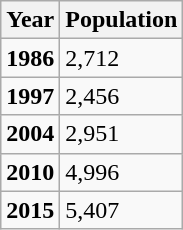<table class="wikitable">
<tr>
<th>Year</th>
<th>Population</th>
</tr>
<tr>
<td><strong>1986</strong></td>
<td>2,712</td>
</tr>
<tr>
<td><strong>1997</strong></td>
<td>2,456</td>
</tr>
<tr>
<td><strong>2004</strong></td>
<td>2,951</td>
</tr>
<tr>
<td><strong>2010</strong></td>
<td>4,996</td>
</tr>
<tr>
<td><strong>2015</strong></td>
<td>5,407</td>
</tr>
</table>
